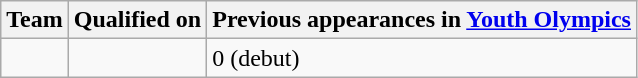<table class="wikitable sortable" style="text-align: left;">
<tr>
<th>Team</th>
<th>Qualified on</th>
<th data-sort-type="number">Previous appearances in <a href='#'>Youth Olympics</a></th>
</tr>
<tr>
<td></td>
<td></td>
<td>0 (debut)</td>
</tr>
</table>
